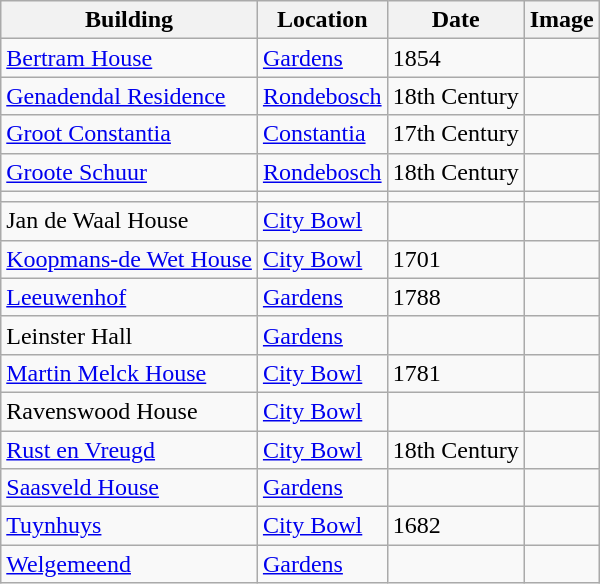<table class="wikitable">
<tr>
<th>Building</th>
<th>Location</th>
<th>Date</th>
<th>Image</th>
</tr>
<tr>
<td><a href='#'>Bertram House</a></td>
<td><a href='#'>Gardens</a></td>
<td>1854</td>
<td></td>
</tr>
<tr>
<td><a href='#'>Genadendal Residence</a></td>
<td><a href='#'>Rondebosch</a></td>
<td>18th Century</td>
<td></td>
</tr>
<tr>
<td><a href='#'>Groot Constantia</a></td>
<td><a href='#'>Constantia</a></td>
<td>17th Century</td>
<td></td>
</tr>
<tr>
<td><a href='#'>Groote Schuur</a></td>
<td><a href='#'>Rondebosch</a></td>
<td>18th Century</td>
<td></td>
</tr>
<tr>
<td></td>
<td></td>
<td></td>
<td></td>
</tr>
<tr>
<td>Jan de Waal House</td>
<td><a href='#'>City Bowl</a></td>
<td></td>
<td></td>
</tr>
<tr>
<td><a href='#'>Koopmans-de Wet House</a></td>
<td><a href='#'>City Bowl</a></td>
<td>1701</td>
<td></td>
</tr>
<tr>
<td><a href='#'>Leeuwenhof</a></td>
<td><a href='#'>Gardens</a></td>
<td>1788</td>
<td></td>
</tr>
<tr>
<td>Leinster Hall</td>
<td><a href='#'>Gardens</a></td>
<td></td>
<td></td>
</tr>
<tr>
<td><a href='#'>Martin Melck House</a></td>
<td><a href='#'>City Bowl</a></td>
<td>1781</td>
<td></td>
</tr>
<tr>
<td>Ravenswood House</td>
<td><a href='#'>City Bowl</a></td>
<td></td>
<td></td>
</tr>
<tr>
<td><a href='#'>Rust en Vreugd</a></td>
<td><a href='#'>City Bowl</a></td>
<td>18th Century</td>
<td></td>
</tr>
<tr>
<td><a href='#'>Saasveld House</a></td>
<td><a href='#'>Gardens</a></td>
<td></td>
<td></td>
</tr>
<tr>
<td><a href='#'>Tuynhuys</a></td>
<td><a href='#'>City Bowl</a></td>
<td>1682</td>
<td></td>
</tr>
<tr>
<td><a href='#'>Welgemeend</a></td>
<td><a href='#'>Gardens</a></td>
<td></td>
<td></td>
</tr>
</table>
